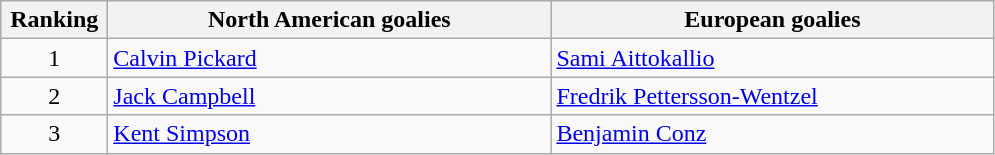<table class="wikitable">
<tr>
<th style="width:4em;">Ranking</th>
<th style="width:18em;">North American goalies</th>
<th style="width:18em;">European goalies</th>
</tr>
<tr>
<td style="text-align:center;">1</td>
<td> <a href='#'>Calvin Pickard</a></td>
<td> <a href='#'>Sami Aittokallio</a></td>
</tr>
<tr>
<td style="text-align:center;">2</td>
<td> <a href='#'>Jack Campbell</a></td>
<td> <a href='#'>Fredrik Pettersson-Wentzel</a></td>
</tr>
<tr>
<td style="text-align:center;">3</td>
<td> <a href='#'>Kent Simpson</a></td>
<td> <a href='#'>Benjamin Conz</a></td>
</tr>
</table>
